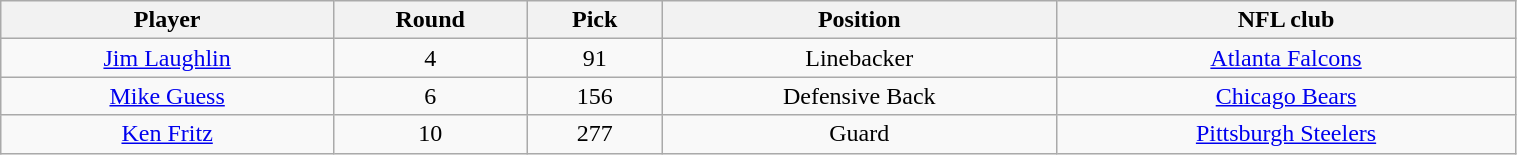<table class="wikitable" width="80%">
<tr>
<th>Player</th>
<th>Round</th>
<th>Pick</th>
<th>Position</th>
<th>NFL club</th>
</tr>
<tr align="center" bgcolor="">
<td><a href='#'>Jim Laughlin</a></td>
<td>4</td>
<td>91</td>
<td>Linebacker</td>
<td><a href='#'>Atlanta Falcons</a></td>
</tr>
<tr align="center" bgcolor="">
<td><a href='#'>Mike Guess</a></td>
<td>6</td>
<td>156</td>
<td>Defensive Back</td>
<td><a href='#'>Chicago Bears</a></td>
</tr>
<tr align="center" bgcolor="">
<td><a href='#'>Ken Fritz</a></td>
<td>10</td>
<td>277</td>
<td>Guard</td>
<td><a href='#'>Pittsburgh Steelers</a></td>
</tr>
</table>
